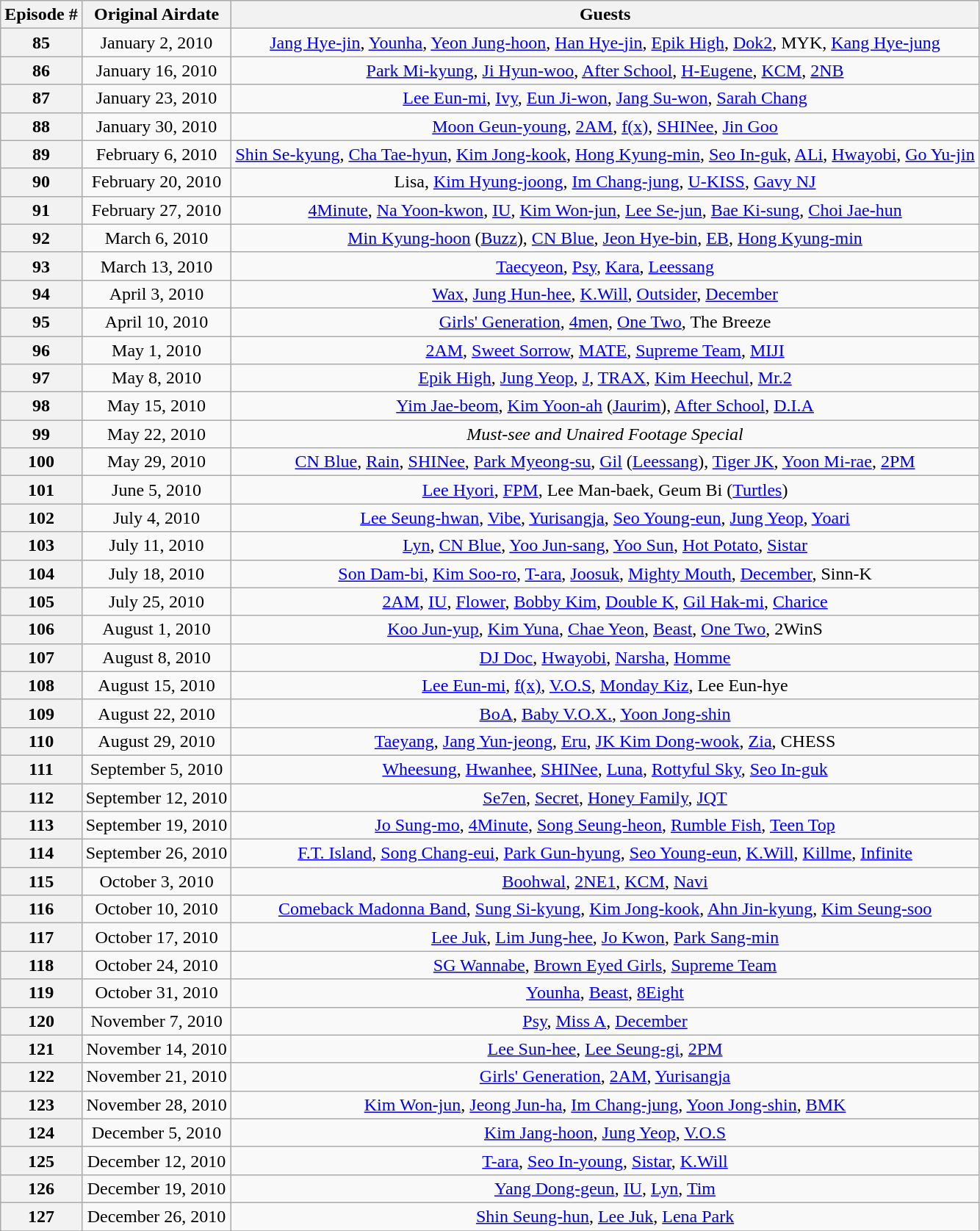<table class="wikitable" border="1" style="center">
<tr>
<th>Episode #</th>
<th>Original Airdate</th>
<th>Guests</th>
</tr>
<tr align="center">
<th>85</th>
<td>January 2, 2010</td>
<td align="center"><a href='#'>Jang Hye-jin</a>, <a href='#'>Younha</a>, <a href='#'>Yeon Jung-hoon</a>, <a href='#'>Han Hye-jin</a>, <a href='#'>Epik High</a>, <a href='#'>Dok2</a>, MYK, <a href='#'>Kang Hye-jung</a></td>
</tr>
<tr align="center">
<th>86</th>
<td>January 16, 2010</td>
<td><a href='#'>Park Mi-kyung</a>, <a href='#'>Ji Hyun-woo</a>, <a href='#'>After School</a>, <a href='#'>H-Eugene</a>, <a href='#'>KCM</a>, <a href='#'>2NB</a></td>
</tr>
<tr align="center">
<th>87</th>
<td>January 23, 2010</td>
<td><a href='#'>Lee Eun-mi</a>, <a href='#'>Ivy</a>, <a href='#'>Eun Ji-won</a>, <a href='#'>Jang Su-won</a>, <a href='#'>Sarah Chang</a></td>
</tr>
<tr align="center">
<th>88</th>
<td>January 30, 2010</td>
<td><a href='#'>Moon Geun-young</a>, <a href='#'>2AM</a>, <a href='#'>f(x)</a>, <a href='#'>SHINee</a>, <a href='#'>Jin Goo</a></td>
</tr>
<tr align="center">
<th>89</th>
<td>February 6, 2010</td>
<td><a href='#'>Shin Se-kyung</a>, <a href='#'>Cha Tae-hyun</a>, <a href='#'>Kim Jong-kook</a>, <a href='#'>Hong Kyung-min</a>, <a href='#'>Seo In-guk</a>, <a href='#'>ALi</a>, <a href='#'>Hwayobi</a>, <a href='#'>Go Yu-jin</a></td>
</tr>
<tr align="center">
<th>90</th>
<td>February 20, 2010</td>
<td>Lisa, <a href='#'>Kim Hyung-joong</a>, <a href='#'>Im Chang-jung</a>, <a href='#'>U-KISS</a>, <a href='#'>Gavy NJ</a></td>
</tr>
<tr align="center">
<th>91</th>
<td>February 27, 2010</td>
<td><a href='#'>4Minute</a>, <a href='#'>Na Yoon-kwon</a>, <a href='#'>IU</a>, <a href='#'>Kim Won-jun</a>, <a href='#'>Lee Se-jun</a>, <a href='#'>Bae Ki-sung</a>, <a href='#'>Choi Jae-hun</a></td>
</tr>
<tr align="center">
<th>92</th>
<td>March 6, 2010</td>
<td><a href='#'>Min Kyung-hoon</a> (<a href='#'>Buzz</a>), <a href='#'>CN Blue</a>, <a href='#'>Jeon Hye-bin</a>, <a href='#'>EB</a>, <a href='#'>Hong Kyung-min</a></td>
</tr>
<tr align="center">
<th>93</th>
<td>March 13, 2010</td>
<td><a href='#'>Taecyeon</a>, <a href='#'>Psy</a>, <a href='#'>Kara</a>, <a href='#'>Leessang</a></td>
</tr>
<tr align="center">
<th>94</th>
<td>April 3, 2010</td>
<td><a href='#'>Wax</a>, <a href='#'>Jung Hun-hee</a>, <a href='#'>K.Will</a>, <a href='#'>Outsider</a>, <a href='#'>December</a></td>
</tr>
<tr align="center">
<th>95</th>
<td>April 10, 2010</td>
<td><a href='#'>Girls' Generation</a>, <a href='#'>4men</a>, <a href='#'>One Two</a>, The Breeze</td>
</tr>
<tr align="center">
<th>96</th>
<td>May 1, 2010</td>
<td><a href='#'>2AM</a>, <a href='#'>Sweet Sorrow</a>, <a href='#'>MATE</a>, <a href='#'>Supreme Team</a>, <a href='#'>MIJI</a></td>
</tr>
<tr align="center">
<th>97</th>
<td>May 8, 2010</td>
<td><a href='#'>Epik High</a>, <a href='#'>Jung Yeop</a>, <a href='#'>J</a>, <a href='#'>TRAX</a>, <a href='#'>Kim Heechul</a>, <a href='#'>Mr.2</a></td>
</tr>
<tr align="center">
<th>98</th>
<td>May 15, 2010</td>
<td><a href='#'>Yim Jae-beom</a>, <a href='#'>Kim Yoon-ah</a> (<a href='#'>Jaurim</a>), <a href='#'>After School</a>, <a href='#'>D.I.A</a></td>
</tr>
<tr align="center">
<th>99</th>
<td>May 22, 2010</td>
<td><em>Must-see and Unaired Footage Special</em></td>
</tr>
<tr align="center">
<th>100</th>
<td>May 29, 2010</td>
<td><a href='#'>CN Blue</a>, <a href='#'>Rain</a>, <a href='#'>SHINee</a>, <a href='#'>Park Myeong-su</a>, <a href='#'>Gil</a> (<a href='#'>Leessang</a>), <a href='#'>Tiger JK</a>, <a href='#'>Yoon Mi-rae</a>, <a href='#'>2PM</a></td>
</tr>
<tr align="center">
<th>101</th>
<td>June 5, 2010</td>
<td><a href='#'>Lee Hyori</a>, <a href='#'>FPM</a>, Lee Man-baek, Geum Bi (<a href='#'>Turtles</a>)</td>
</tr>
<tr align="center">
<th>102</th>
<td>July 4, 2010</td>
<td><a href='#'>Lee Seung-hwan</a>, <a href='#'>Vibe</a>, <a href='#'>Yurisangja</a>, <a href='#'>Seo Young-eun</a>, <a href='#'>Jung Yeop</a>, <a href='#'>Yoari</a></td>
</tr>
<tr align="center">
<th>103</th>
<td>July 11, 2010</td>
<td><a href='#'>Lyn</a>, <a href='#'>CN Blue</a>, <a href='#'>Yoo Jun-sang</a>, <a href='#'>Yoo Sun</a>, <a href='#'>Hot Potato</a>, <a href='#'>Sistar</a></td>
</tr>
<tr align="center">
<th>104</th>
<td>July 18, 2010</td>
<td><a href='#'>Son Dam-bi</a>, <a href='#'>Kim Soo-ro</a>, <a href='#'>T-ara</a>, <a href='#'>Joosuk</a>, <a href='#'>Mighty Mouth</a>, <a href='#'>December</a>, Sinn-K</td>
</tr>
<tr align="center">
<th>105</th>
<td>July 25, 2010</td>
<td><a href='#'>2AM</a>, <a href='#'>IU</a>, <a href='#'>Flower</a>, <a href='#'>Bobby Kim</a>, <a href='#'>Double K</a>, <a href='#'>Gil Hak-mi</a>, <a href='#'>Charice</a></td>
</tr>
<tr align="center">
<th>106</th>
<td>August 1, 2010</td>
<td><a href='#'>Koo Jun-yup</a>, <a href='#'>Kim Yuna</a>, <a href='#'>Chae Yeon</a>, <a href='#'>Beast</a>, <a href='#'>One Two</a>, 2WinS</td>
</tr>
<tr align="center">
<th>107</th>
<td>August 8, 2010</td>
<td><a href='#'>DJ Doc</a>, <a href='#'>Hwayobi</a>, <a href='#'>Narsha</a>, <a href='#'>Homme</a></td>
</tr>
<tr align="center">
<th>108</th>
<td>August 15, 2010</td>
<td><a href='#'>Lee Eun-mi</a>, <a href='#'>f(x)</a>, <a href='#'>V.O.S</a>, <a href='#'>Monday Kiz</a>, Lee Eun-hye</td>
</tr>
<tr align="center">
<th>109</th>
<td>August 22, 2010</td>
<td><a href='#'>BoA</a>, <a href='#'>Baby V.O.X.</a>, <a href='#'>Yoon Jong-shin</a></td>
</tr>
<tr align="center">
<th>110</th>
<td>August 29, 2010</td>
<td><a href='#'>Taeyang</a>, <a href='#'>Jang Yun-jeong</a>, <a href='#'>Eru</a>, <a href='#'>JK Kim Dong-wook</a>, <a href='#'>Zia</a>, CHESS</td>
</tr>
<tr align="center">
<th>111</th>
<td>September 5, 2010</td>
<td><a href='#'>Wheesung</a>, <a href='#'>Hwanhee</a>, <a href='#'>SHINee</a>, <a href='#'>Luna</a>, <a href='#'>Rottyful Sky</a>, <a href='#'>Seo In-guk</a></td>
</tr>
<tr align="center">
<th>112</th>
<td>September 12, 2010</td>
<td><a href='#'>Se7en</a>, <a href='#'>Secret</a>, <a href='#'>Honey Family</a>, <a href='#'>JQT</a></td>
</tr>
<tr align="center">
<th>113</th>
<td>September 19, 2010</td>
<td><a href='#'>Jo Sung-mo</a>, <a href='#'>4Minute</a>, <a href='#'>Song Seung-heon</a>, <a href='#'>Rumble Fish</a>, <a href='#'>Teen Top</a></td>
</tr>
<tr align="center">
<th>114</th>
<td>September 26, 2010</td>
<td><a href='#'>F.T. Island</a>, <a href='#'>Song Chang-eui</a>, <a href='#'>Park Gun-hyung</a>, <a href='#'>Seo Young-eun</a>, <a href='#'>K.Will</a>, <a href='#'>Killme</a>, <a href='#'>Infinite</a></td>
</tr>
<tr align="center">
<th>115</th>
<td>October 3, 2010</td>
<td><a href='#'>Boohwal</a>, <a href='#'>2NE1</a>, <a href='#'>KCM</a>, <a href='#'>Navi</a></td>
</tr>
<tr align="center">
<th>116</th>
<td>October 10, 2010</td>
<td><a href='#'>Comeback Madonna Band</a>, <a href='#'>Sung Si-kyung</a>, <a href='#'>Kim Jong-kook</a>, <a href='#'>Ahn Jin-kyung</a>, <a href='#'>Kim Seung-soo</a></td>
</tr>
<tr align="center">
<th>117</th>
<td>October 17, 2010</td>
<td><a href='#'>Lee Juk</a>, <a href='#'>Lim Jung-hee</a>, <a href='#'>Jo Kwon</a>, <a href='#'>Park Sang-min</a></td>
</tr>
<tr align="center">
<th>118</th>
<td>October 24, 2010</td>
<td><a href='#'>SG Wannabe</a>, <a href='#'>Brown Eyed Girls</a>, <a href='#'>Supreme Team</a></td>
</tr>
<tr align="center">
<th>119</th>
<td>October 31, 2010</td>
<td><a href='#'>Younha</a>, <a href='#'>Beast</a>, <a href='#'>8Eight</a></td>
</tr>
<tr align="center">
<th>120</th>
<td>November 7, 2010</td>
<td><a href='#'>Psy</a>, <a href='#'>Miss A</a>, <a href='#'>December</a></td>
</tr>
<tr align="center">
<th>121</th>
<td>November 14, 2010</td>
<td><a href='#'>Lee Sun-hee</a>, <a href='#'>Lee Seung-gi</a>, <a href='#'>2PM</a></td>
</tr>
<tr align="center">
<th>122</th>
<td>November 21, 2010</td>
<td><a href='#'>Girls' Generation</a>, <a href='#'>2AM</a>, <a href='#'>Yurisangja</a></td>
</tr>
<tr align="center">
<th>123</th>
<td>November 28, 2010</td>
<td><a href='#'>Kim Won-jun</a>, <a href='#'>Jeong Jun-ha</a>, <a href='#'>Im Chang-jung</a>, <a href='#'>Yoon Jong-shin</a>, <a href='#'>BMK</a></td>
</tr>
<tr align="center">
<th>124</th>
<td>December 5, 2010</td>
<td><a href='#'>Kim Jang-hoon</a>, <a href='#'>Jung Yeop</a>, <a href='#'>V.O.S</a></td>
</tr>
<tr align="center">
<th>125</th>
<td>December 12, 2010</td>
<td><a href='#'>T-ara</a>, <a href='#'>Seo In-young</a>, <a href='#'>Sistar</a>, <a href='#'>K.Will</a></td>
</tr>
<tr align="center">
<th>126</th>
<td>December 19, 2010</td>
<td><a href='#'>Yang Dong-geun</a>, <a href='#'>IU</a>, <a href='#'>Lyn</a>, <a href='#'>Tim</a></td>
</tr>
<tr align="center">
<th>127</th>
<td>December 26, 2010</td>
<td><a href='#'>Shin Seung-hun</a>, <a href='#'>Lee Juk</a>, <a href='#'>Lena Park</a></td>
</tr>
<tr align="center">
</tr>
</table>
